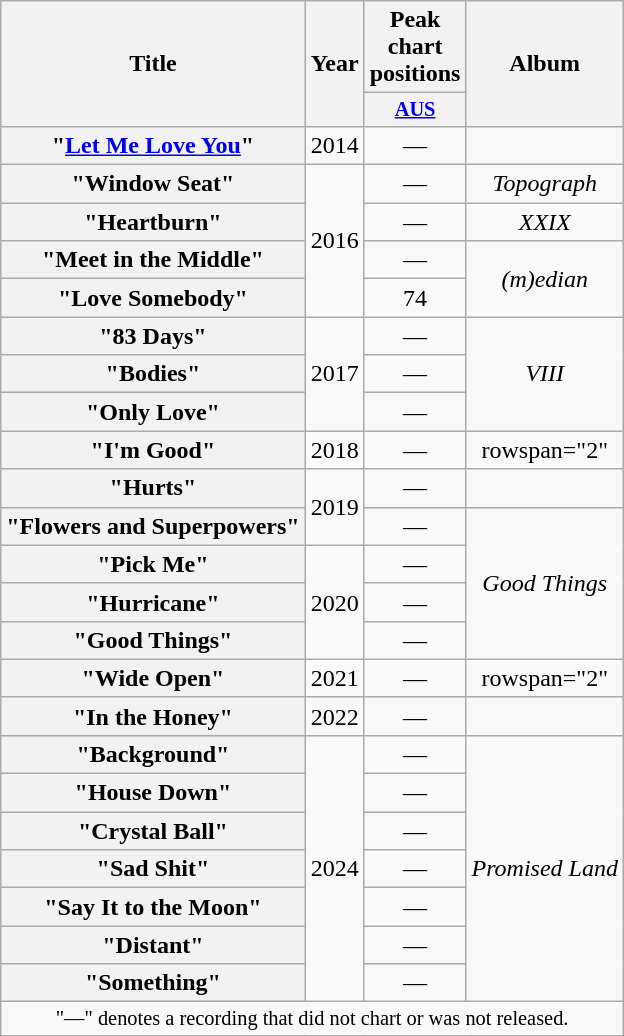<table class="wikitable plainrowheaders" style=text-align:center;>
<tr>
<th scope="col" rowspan="2">Title</th>
<th scope="col" rowspan="2">Year</th>
<th scope="col" colspan="1">Peak chart positions</th>
<th scope="col" rowspan="2">Album</th>
</tr>
<tr>
<th scope="col" style="width:2.5em;font-size:85%;"><a href='#'>AUS</a><br></th>
</tr>
<tr>
<th scope="row">"<a href='#'>Let Me Love You</a>"</th>
<td>2014</td>
<td>—</td>
<td></td>
</tr>
<tr>
<th scope="row">"Window Seat"<br></th>
<td rowspan="4">2016</td>
<td>—</td>
<td><em>Topograph</em></td>
</tr>
<tr>
<th scope="row">"Heartburn"</th>
<td>—</td>
<td><em>XXIX</em></td>
</tr>
<tr>
<th scope="row">"Meet in the Middle"<br></th>
<td>—</td>
<td rowspan="2"><em>(m)edian</em></td>
</tr>
<tr>
<th scope="row">"Love Somebody"<br></th>
<td>74</td>
</tr>
<tr>
<th scope="row">"83 Days"</th>
<td rowspan="3">2017</td>
<td>—</td>
<td rowspan="3"><em>VIII</em></td>
</tr>
<tr>
<th scope="row">"Bodies"</th>
<td>—</td>
</tr>
<tr>
<th scope="row">"Only Love"</th>
<td>—</td>
</tr>
<tr>
<th scope="row">"I'm Good"</th>
<td>2018</td>
<td>—</td>
<td>rowspan="2" </td>
</tr>
<tr>
<th scope="row">"Hurts"<br></th>
<td rowspan="2">2019</td>
<td>—</td>
</tr>
<tr>
<th scope="row">"Flowers and Superpowers"</th>
<td>—</td>
<td rowspan="4"><em>Good Things</em></td>
</tr>
<tr>
<th scope="row">"Pick Me"</th>
<td rowspan="3">2020</td>
<td>—</td>
</tr>
<tr>
<th scope="row">"Hurricane"</th>
<td>—</td>
</tr>
<tr>
<th scope="row">"Good Things"</th>
<td>—</td>
</tr>
<tr>
<th scope="row">"Wide Open"<br></th>
<td>2021</td>
<td>—</td>
<td>rowspan="2" </td>
</tr>
<tr>
<th scope="row">"In the Honey"</th>
<td>2022</td>
<td>—</td>
</tr>
<tr>
<th scope="row">"Background"</th>
<td rowspan="7">2024</td>
<td>—</td>
<td rowspan="7"><em>Promised Land</em></td>
</tr>
<tr>
<th scope="row">"House Down"</th>
<td>—</td>
</tr>
<tr>
<th scope="row">"Crystal Ball"</th>
<td>—</td>
</tr>
<tr>
<th scope="row">"Sad Shit"</th>
<td>—</td>
</tr>
<tr>
<th scope="row">"Say It to the Moon"</th>
<td>—</td>
</tr>
<tr>
<th scope="row">"Distant"</th>
<td>—</td>
</tr>
<tr>
<th scope="row">"Something"</th>
<td>—</td>
</tr>
<tr>
<td colspan="4" style="font-size:85%">"—" denotes a recording that did not chart or was not released.</td>
</tr>
</table>
